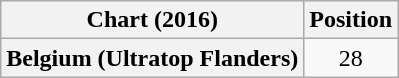<table class="wikitable plainrowheaders" style="text-align:center">
<tr>
<th scope="col">Chart (2016)</th>
<th scope="col">Position</th>
</tr>
<tr>
<th scope="row">Belgium (Ultratop Flanders)</th>
<td>28</td>
</tr>
</table>
